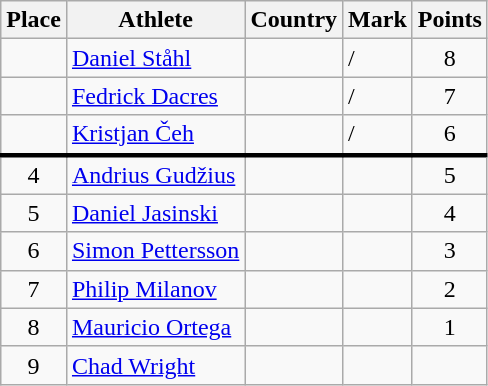<table class="wikitable">
<tr>
<th>Place</th>
<th>Athlete</th>
<th>Country</th>
<th>Mark</th>
<th>Points</th>
</tr>
<tr>
<td align=center></td>
<td><a href='#'>Daniel Ståhl</a></td>
<td></td>
<td> /<br><em></em></td>
<td align=center>8</td>
</tr>
<tr>
<td align=center></td>
<td><a href='#'>Fedrick Dacres</a></td>
<td></td>
<td> /<br><em></em></td>
<td align=center>7</td>
</tr>
<tr>
<td align=center></td>
<td><a href='#'>Kristjan Čeh</a></td>
<td></td>
<td> /<br><em></em></td>
<td align=center>6</td>
</tr>
<tr style="border-top:3px solid black;">
<td align=center>4</td>
<td><a href='#'>Andrius Gudžius</a></td>
<td></td>
<td></td>
<td align=center>5</td>
</tr>
<tr>
<td align=center>5</td>
<td><a href='#'>Daniel Jasinski</a></td>
<td></td>
<td></td>
<td align=center>4</td>
</tr>
<tr>
<td align=center>6</td>
<td><a href='#'>Simon Pettersson</a></td>
<td></td>
<td></td>
<td align=center>3</td>
</tr>
<tr>
<td align=center>7</td>
<td><a href='#'>Philip Milanov</a></td>
<td></td>
<td></td>
<td align=center>2</td>
</tr>
<tr>
<td align=center>8</td>
<td><a href='#'>Mauricio Ortega</a></td>
<td></td>
<td></td>
<td align=center>1</td>
</tr>
<tr>
<td align=center>9</td>
<td><a href='#'>Chad Wright</a></td>
<td></td>
<td></td>
<td align=center></td>
</tr>
</table>
